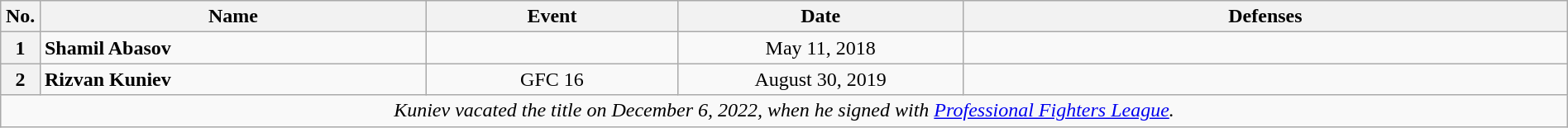<table class="wikitable" width=100%>
<tr>
<th width=1%>No.</th>
<th width=23%>Name</th>
<th width=15%>Event</th>
<th width=17%>Date</th>
<th width=36%>Defenses</th>
</tr>
<tr>
<th>1</th>
<td align=left> <strong>Shamil Abasov</strong><br></td>
<td align=center><br></td>
<td align=center>May 11, 2018</td>
<td></td>
</tr>
<tr>
<th>2</th>
<td align=left> <strong>Rizvan Kuniev</strong></td>
<td align=center>GFC 16<br></td>
<td align=center>August 30, 2019</td>
<td><br></td>
</tr>
<tr>
<td align=center colspan=5><em>Kuniev vacated the title on December 6, 2022, when he signed with <a href='#'>Professional Fighters League</a>.</em></td>
</tr>
</table>
